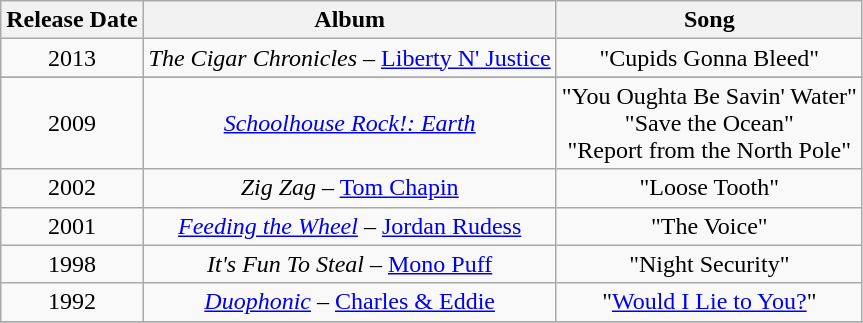<table class="wikitable">
<tr>
<th align="left" valign="top"><strong>Release Date</strong></th>
<th align="left" valign="top"><strong>Album</strong></th>
<th align="left" valign="top"><strong>Song</strong></th>
</tr>
<tr>
<td align="center" valign="middle">2013</td>
<td align="center" valign="middle"><em>The Cigar Chronicles</em> – <a href='#'>Liberty N' Justice</a></td>
<td align="center" valign="middle">"Cupids Gonna Bleed"</td>
</tr>
<tr>
</tr>
<tr>
<td align="center" valign="middle">2009</td>
<td align="center" valign="middle"><em><a href='#'>Schoolhouse Rock!: Earth</a></em></td>
<td align="center" valign="middle">"You Oughta Be Savin' Water"<br>"Save the Ocean"<br>"Report from the North Pole"</td>
</tr>
<tr>
<td align="center" valign="middle">2002</td>
<td align="center" valign="middle"><em>Zig Zag</em> – <a href='#'>Tom Chapin</a></td>
<td align="center" valign="middle">"Loose Tooth"</td>
</tr>
<tr>
<td align="center" valign="middle">2001</td>
<td align="center" valign="middle"><em><a href='#'>Feeding the Wheel</a></em> – <a href='#'>Jordan Rudess</a></td>
<td align="center" valign="middle">"The Voice"</td>
</tr>
<tr>
<td align="center" valign="middle">1998</td>
<td align="center" valign="middle"><em>It's Fun To Steal</em> – <a href='#'>Mono Puff</a></td>
<td align="center" valign="middle">"Night Security"</td>
</tr>
<tr>
<td align="center" valign="middle">1992</td>
<td align="center" valign="middle"><em><a href='#'>Duophonic</a></em> – <a href='#'>Charles & Eddie</a></td>
<td align="center" valign="middle">"<a href='#'>Would I Lie to You?</a>"</td>
</tr>
<tr>
</tr>
</table>
